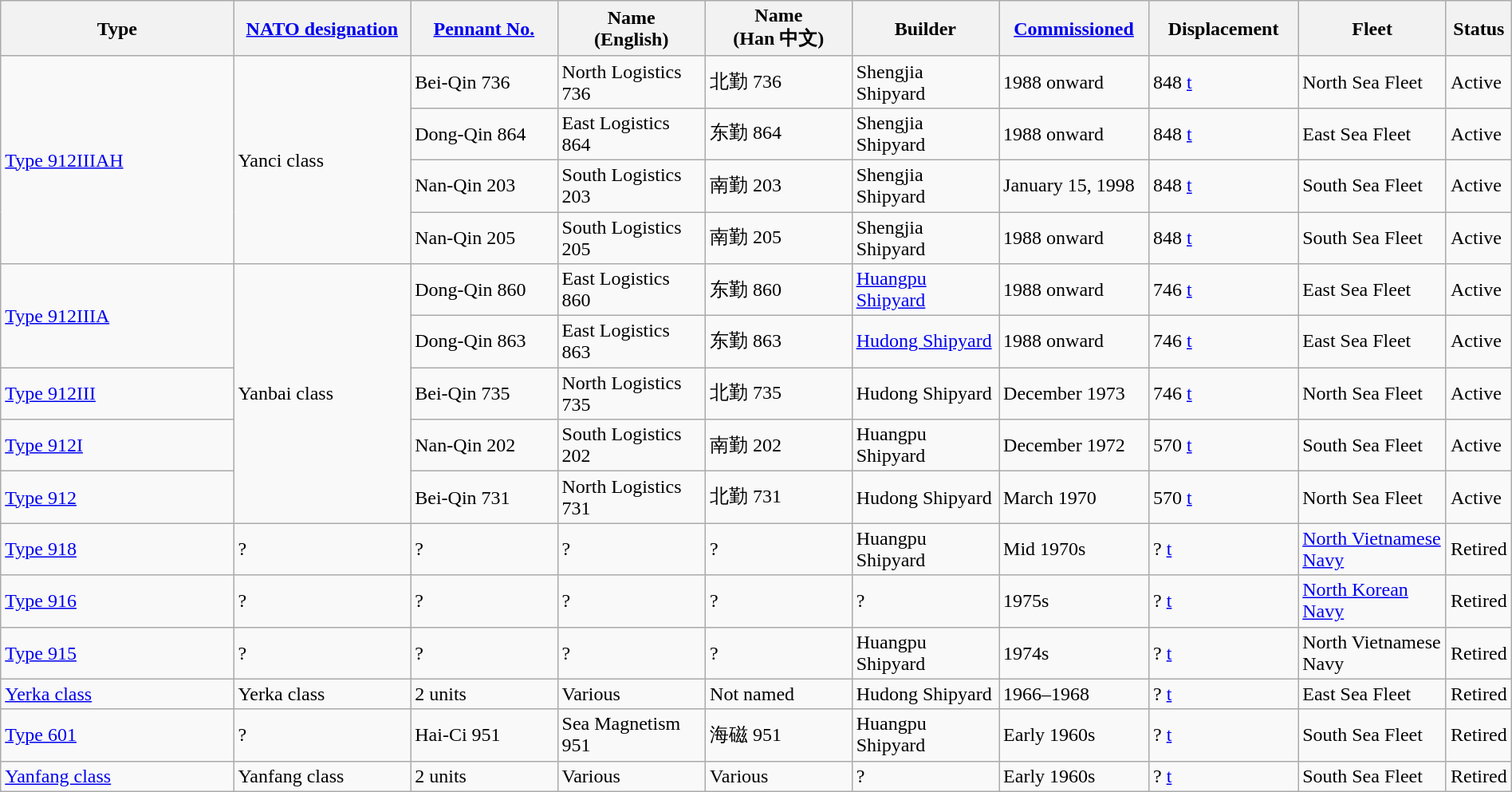<table class="wikitable sortable"  style="margin:auto; width:100%;">
<tr>
<th style="text-align:center; width:16%;">Type</th>
<th style="text-align:center; width:12%;"><a href='#'>NATO designation</a></th>
<th style="text-align:center; width:10%;"><a href='#'>Pennant No.</a></th>
<th style="text-align:center; width:10%;">Name<br>(English)</th>
<th style="text-align:center; width:10%;">Name<br>(Han 中文)</th>
<th style="text-align:center; width:10%;">Builder</th>
<th style="text-align:center; width:10%;"><a href='#'>Commissioned</a></th>
<th style="text-align:center; width:10%;">Displacement</th>
<th style="text-align:center; width:10%;">Fleet</th>
<th style="text-align:center; width:10%;">Status</th>
</tr>
<tr>
<td rowspan="4"><a href='#'>Type 912IIIAH</a></td>
<td rowspan="4">Yanci class</td>
<td>Bei-Qin 736</td>
<td>North Logistics 736</td>
<td>北勤 736</td>
<td>Shengjia Shipyard</td>
<td>1988 onward</td>
<td>848 <a href='#'>t</a></td>
<td>North Sea Fleet</td>
<td><span>Active</span></td>
</tr>
<tr>
<td>Dong-Qin 864</td>
<td>East Logistics 864</td>
<td>东勤 864</td>
<td>Shengjia Shipyard</td>
<td>1988 onward</td>
<td>848 <a href='#'>t</a></td>
<td>East Sea Fleet</td>
<td><span>Active</span></td>
</tr>
<tr>
<td>Nan-Qin 203</td>
<td>South Logistics 203</td>
<td>南勤 203</td>
<td>Shengjia Shipyard</td>
<td>January 15, 1998</td>
<td>848 <a href='#'>t</a></td>
<td>South Sea Fleet</td>
<td><span>Active</span></td>
</tr>
<tr>
<td>Nan-Qin 205</td>
<td>South Logistics 205</td>
<td>南勤 205</td>
<td>Shengjia Shipyard</td>
<td>1988 onward</td>
<td>848 <a href='#'>t</a></td>
<td>South Sea Fleet</td>
<td><span>Active</span></td>
</tr>
<tr>
<td rowspan="2"><a href='#'>Type 912IIIA</a></td>
<td rowspan="5">Yanbai class</td>
<td>Dong-Qin 860</td>
<td>East Logistics 860</td>
<td>东勤 860</td>
<td><a href='#'>Huangpu Shipyard</a></td>
<td>1988 onward</td>
<td>746 <a href='#'>t</a></td>
<td>East Sea Fleet</td>
<td><span>Active</span></td>
</tr>
<tr>
<td>Dong-Qin 863</td>
<td>East Logistics 863</td>
<td>东勤 863</td>
<td><a href='#'>Hudong Shipyard</a></td>
<td>1988 onward</td>
<td>746 <a href='#'>t</a></td>
<td>East Sea Fleet</td>
<td><span>Active</span></td>
</tr>
<tr>
<td><a href='#'>Type 912III</a></td>
<td>Bei-Qin 735</td>
<td>North Logistics 735</td>
<td>北勤 735</td>
<td>Hudong Shipyard</td>
<td>December 1973</td>
<td>746 <a href='#'>t</a></td>
<td>North Sea Fleet</td>
<td><span>Active</span></td>
</tr>
<tr>
<td><a href='#'>Type 912I</a></td>
<td>Nan-Qin 202</td>
<td>South Logistics 202</td>
<td>南勤 202</td>
<td>Huangpu Shipyard</td>
<td>December 1972</td>
<td>570 <a href='#'>t</a></td>
<td>South Sea Fleet</td>
<td><span>Active</span></td>
</tr>
<tr>
<td><a href='#'>Type 912</a></td>
<td>Bei-Qin 731</td>
<td>North Logistics 731</td>
<td>北勤 731</td>
<td>Hudong Shipyard</td>
<td>March 1970</td>
<td>570 <a href='#'>t</a></td>
<td>North Sea Fleet</td>
<td><span>Active</span></td>
</tr>
<tr>
<td><a href='#'>Type 918</a></td>
<td>?</td>
<td>?</td>
<td>?</td>
<td>?</td>
<td>Huangpu Shipyard</td>
<td>Mid 1970s</td>
<td>? <a href='#'>t</a></td>
<td><a href='#'>North Vietnamese Navy</a></td>
<td><span>Retired</span></td>
</tr>
<tr>
<td><a href='#'>Type 916</a></td>
<td>?</td>
<td>?</td>
<td>?</td>
<td>?</td>
<td>?</td>
<td>1975s</td>
<td>? <a href='#'>t</a></td>
<td><a href='#'>North Korean Navy</a></td>
<td><span>Retired</span></td>
</tr>
<tr>
<td><a href='#'>Type 915</a></td>
<td>?</td>
<td>?</td>
<td>?</td>
<td>?</td>
<td>Huangpu Shipyard</td>
<td>1974s</td>
<td>? <a href='#'>t</a></td>
<td>North Vietnamese Navy</td>
<td><span>Retired</span></td>
</tr>
<tr>
<td><a href='#'>Yerka class</a></td>
<td>Yerka class</td>
<td>2 units</td>
<td>Various</td>
<td>Not named</td>
<td>Hudong Shipyard</td>
<td>1966–1968</td>
<td>? <a href='#'>t</a></td>
<td>East Sea Fleet</td>
<td><span>Retired</span></td>
</tr>
<tr>
<td><a href='#'>Type 601</a></td>
<td>?</td>
<td>Hai-Ci 951</td>
<td>Sea Magnetism 951</td>
<td>海磁 951</td>
<td>Huangpu Shipyard</td>
<td>Early 1960s</td>
<td>? <a href='#'>t</a></td>
<td>South Sea Fleet</td>
<td><span>Retired</span></td>
</tr>
<tr>
<td><a href='#'>Yanfang class</a></td>
<td>Yanfang class</td>
<td>2 units</td>
<td>Various</td>
<td>Various</td>
<td>?</td>
<td>Early 1960s</td>
<td>? <a href='#'>t</a></td>
<td>South Sea Fleet</td>
<td><span>Retired</span></td>
</tr>
</table>
